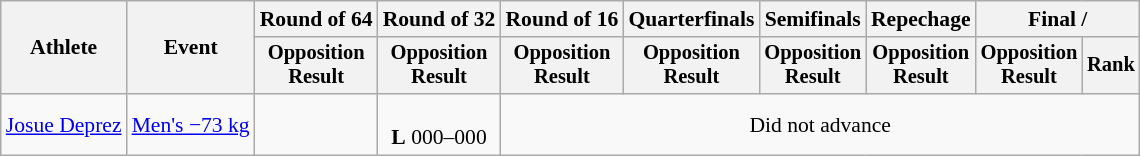<table class="wikitable" style="font-size:90%">
<tr>
<th rowspan="2">Athlete</th>
<th rowspan="2">Event</th>
<th>Round of 64</th>
<th>Round of 32</th>
<th>Round of 16</th>
<th>Quarterfinals</th>
<th>Semifinals</th>
<th>Repechage</th>
<th colspan=2>Final / </th>
</tr>
<tr style="font-size:95%">
<th>Opposition<br>Result</th>
<th>Opposition<br>Result</th>
<th>Opposition<br>Result</th>
<th>Opposition<br>Result</th>
<th>Opposition<br>Result</th>
<th>Opposition<br>Result</th>
<th>Opposition<br>Result</th>
<th>Rank</th>
</tr>
<tr align=center>
<td align=left><a href='#'>Josue Deprez</a></td>
<td align=left><a href='#'>Men's −73 kg</a></td>
<td></td>
<td><br><strong>L</strong> 000–000 </td>
<td colspan=6>Did not advance</td>
</tr>
</table>
